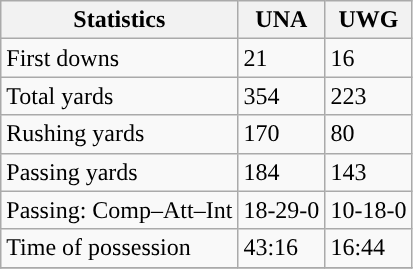<table class="wikitable" style="float: left;">
<tr>
<th>Statistics</th>
<th>UNA</th>
<th>UWG</th>
</tr>
<tr>
<td>First downs</td>
<td>21</td>
<td>16</td>
</tr>
<tr>
<td>Total yards</td>
<td>354</td>
<td>223</td>
</tr>
<tr>
<td>Rushing yards</td>
<td>170</td>
<td>80</td>
</tr>
<tr>
<td>Passing yards</td>
<td>184</td>
<td>143</td>
</tr>
<tr>
<td>Passing: Comp–Att–Int</td>
<td>18-29-0</td>
<td>10-18-0</td>
</tr>
<tr>
<td>Time of possession</td>
<td>43:16</td>
<td>16:44</td>
</tr>
<tr>
</tr>
</table>
